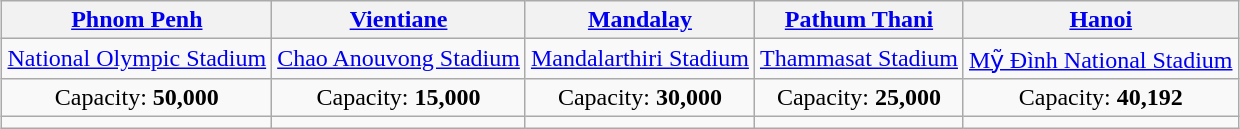<table class="wikitable" style="text-align:center;margin:1em auto;">
<tr>
<th> <a href='#'>Phnom Penh</a></th>
<th> <a href='#'>Vientiane</a></th>
<th> <a href='#'>Mandalay</a></th>
<th> <a href='#'>Pathum Thani</a></th>
<th> <a href='#'>Hanoi</a></th>
</tr>
<tr>
<td><a href='#'>National Olympic Stadium</a></td>
<td><a href='#'>Chao Anouvong Stadium</a></td>
<td><a href='#'>Mandalarthiri Stadium</a></td>
<td><a href='#'>Thammasat Stadium</a></td>
<td><a href='#'>Mỹ Đình National Stadium</a></td>
</tr>
<tr>
<td>Capacity: <strong>50,000</strong></td>
<td>Capacity: <strong>15,000</strong></td>
<td>Capacity: <strong>30,000</strong></td>
<td>Capacity: <strong>25,000</strong></td>
<td>Capacity: <strong>40,192</strong></td>
</tr>
<tr>
<td></td>
<td></td>
<td></td>
<td></td>
<td></td>
</tr>
</table>
